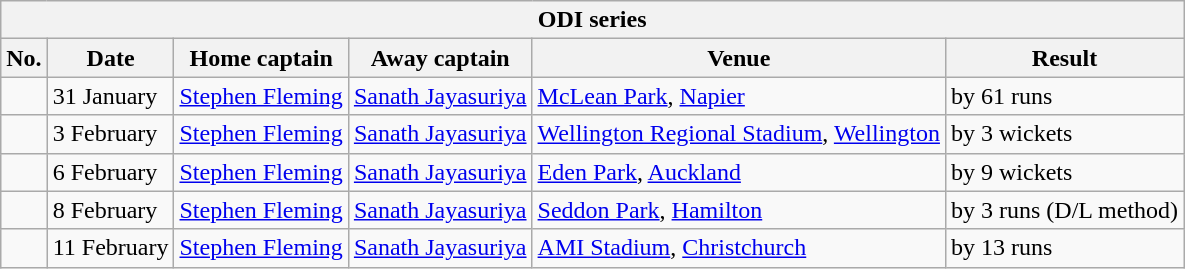<table class="wikitable">
<tr>
<th colspan="9">ODI series</th>
</tr>
<tr>
<th>No.</th>
<th>Date</th>
<th>Home captain</th>
<th>Away captain</th>
<th>Venue</th>
<th>Result</th>
</tr>
<tr>
<td></td>
<td>31 January</td>
<td><a href='#'>Stephen Fleming</a></td>
<td><a href='#'>Sanath Jayasuriya</a></td>
<td><a href='#'>McLean Park</a>, <a href='#'>Napier</a></td>
<td> by 61 runs</td>
</tr>
<tr>
<td></td>
<td>3 February</td>
<td><a href='#'>Stephen Fleming</a></td>
<td><a href='#'>Sanath Jayasuriya</a></td>
<td><a href='#'>Wellington Regional Stadium</a>, <a href='#'>Wellington</a></td>
<td> by 3 wickets</td>
</tr>
<tr>
<td></td>
<td>6 February</td>
<td><a href='#'>Stephen Fleming</a></td>
<td><a href='#'>Sanath Jayasuriya</a></td>
<td><a href='#'>Eden Park</a>, <a href='#'>Auckland</a></td>
<td> by 9 wickets</td>
</tr>
<tr>
<td></td>
<td>8 February</td>
<td><a href='#'>Stephen Fleming</a></td>
<td><a href='#'>Sanath Jayasuriya</a></td>
<td><a href='#'>Seddon Park</a>, <a href='#'>Hamilton</a></td>
<td> by 3 runs (D/L method)</td>
</tr>
<tr>
<td></td>
<td>11 February</td>
<td><a href='#'>Stephen Fleming</a></td>
<td><a href='#'>Sanath Jayasuriya</a></td>
<td><a href='#'>AMI Stadium</a>, <a href='#'>Christchurch</a></td>
<td> by 13 runs</td>
</tr>
</table>
